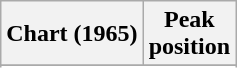<table class="wikitable sortable plainrowheaders" style="text-align:center">
<tr>
<th scope="col">Chart (1965)</th>
<th scope="col">Peak<br> position</th>
</tr>
<tr>
</tr>
<tr>
</tr>
</table>
